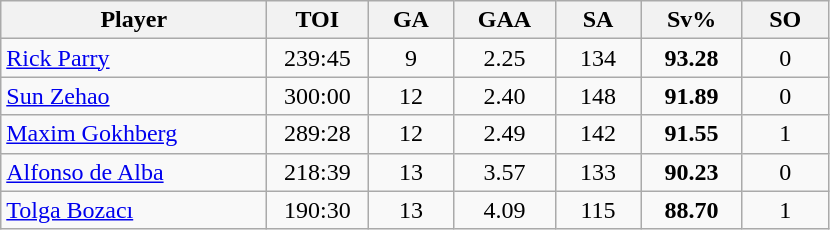<table class="wikitable sortable" style="text-align:center;">
<tr>
<th style="width:170px;">Player</th>
<th style="width:60px;">TOI</th>
<th style="width:50px;">GA</th>
<th style="width:60px;">GAA</th>
<th style="width:50px;">SA</th>
<th style="width:60px;">Sv%</th>
<th style="width:50px;">SO</th>
</tr>
<tr>
<td style="text-align:left;"> <a href='#'>Rick Parry</a></td>
<td>239:45</td>
<td>9</td>
<td>2.25</td>
<td>134</td>
<td><strong>93.28</strong></td>
<td>0</td>
</tr>
<tr>
<td style="text-align:left;"> <a href='#'>Sun Zehao</a></td>
<td>300:00</td>
<td>12</td>
<td>2.40</td>
<td>148</td>
<td><strong>91.89</strong></td>
<td>0</td>
</tr>
<tr>
<td style="text-align:left;"> <a href='#'>Maxim Gokhberg</a></td>
<td>289:28</td>
<td>12</td>
<td>2.49</td>
<td>142</td>
<td><strong>91.55</strong></td>
<td>1</td>
</tr>
<tr>
<td style="text-align:left;"> <a href='#'>Alfonso de Alba</a></td>
<td>218:39</td>
<td>13</td>
<td>3.57</td>
<td>133</td>
<td><strong>90.23</strong></td>
<td>0</td>
</tr>
<tr>
<td style="text-align:left;"> <a href='#'>Tolga Bozacı</a></td>
<td>190:30</td>
<td>13</td>
<td>4.09</td>
<td>115</td>
<td><strong>88.70</strong></td>
<td>1</td>
</tr>
</table>
